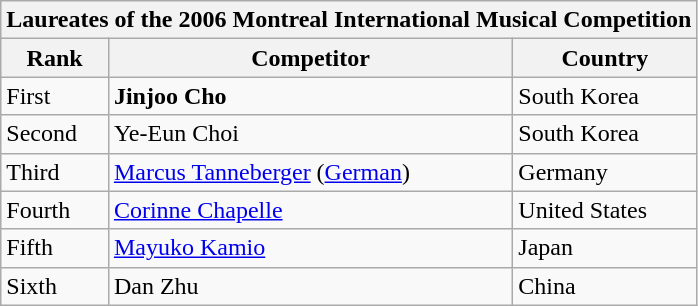<table class="wikitable">
<tr>
<th colspan="3">Laureates of the 2006 Montreal International Musical Competition</th>
</tr>
<tr>
<th>Rank</th>
<th>Competitor</th>
<th>Country</th>
</tr>
<tr>
<td>First</td>
<td><strong>Jinjoo Cho</strong></td>
<td> South Korea</td>
</tr>
<tr>
<td>Second</td>
<td>Ye-Eun Choi</td>
<td> South Korea</td>
</tr>
<tr>
<td>Third</td>
<td><a href='#'>Marcus Tanneberger</a>  (<a href='#'>German</a>)</td>
<td> Germany</td>
</tr>
<tr>
<td>Fourth</td>
<td><a href='#'>Corinne Chapelle</a></td>
<td> United States</td>
</tr>
<tr>
<td>Fifth</td>
<td><a href='#'>Mayuko Kamio</a></td>
<td> Japan</td>
</tr>
<tr>
<td>Sixth</td>
<td>Dan Zhu</td>
<td> China</td>
</tr>
</table>
